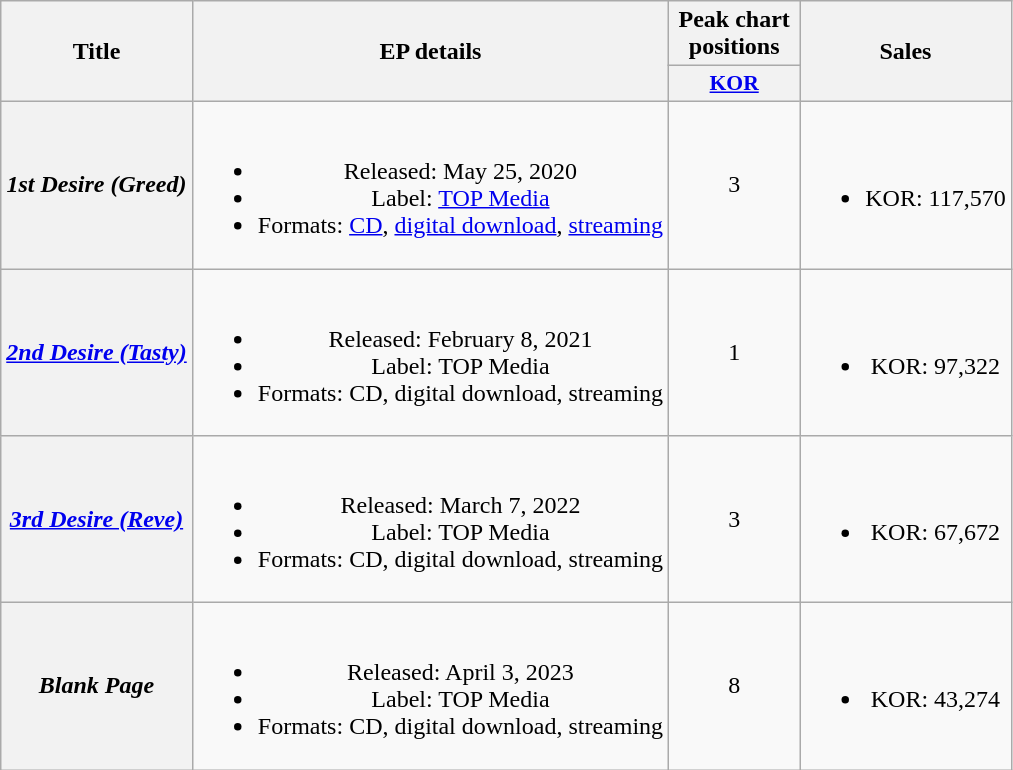<table class="wikitable plainrowheaders" style="text-align:center">
<tr>
<th scope="col" rowspan="2">Title</th>
<th scope="col" rowspan="2">EP details</th>
<th scope="col" colspan="1" style="width:5em">Peak chart positions</th>
<th scope="col" rowspan="2">Sales</th>
</tr>
<tr>
<th scope="col" style="width:2.8em;font-size:90%"><a href='#'>KOR</a><br></th>
</tr>
<tr>
<th scope="row"><em>1st Desire (Greed)</em></th>
<td><br><ul><li>Released: May 25, 2020</li><li>Label: <a href='#'>TOP Media</a></li><li>Formats: <a href='#'>CD</a>, <a href='#'>digital download</a>, <a href='#'>streaming</a></li></ul></td>
<td>3</td>
<td><br><ul><li>KOR: 117,570</li></ul></td>
</tr>
<tr>
<th scope="row"><em><a href='#'>2nd Desire (Tasty)</a></em></th>
<td><br><ul><li>Released: February 8, 2021</li><li>Label: TOP Media</li><li>Formats: CD, digital download, streaming</li></ul></td>
<td>1</td>
<td><br><ul><li>KOR: 97,322</li></ul></td>
</tr>
<tr>
<th scope="row"><em><a href='#'>3rd Desire (Reve)</a></em></th>
<td><br><ul><li>Released: March 7, 2022</li><li>Label: TOP Media</li><li>Formats: CD, digital download, streaming</li></ul></td>
<td>3</td>
<td><br><ul><li>KOR: 67,672</li></ul></td>
</tr>
<tr>
<th scope="row"><em>Blank Page</em></th>
<td><br><ul><li>Released: April 3, 2023</li><li>Label: TOP Media</li><li>Formats: CD, digital download, streaming</li></ul></td>
<td>8</td>
<td><br><ul><li>KOR: 43,274</li></ul></td>
</tr>
</table>
